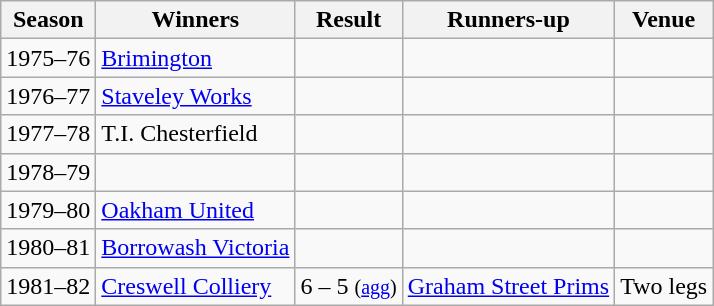<table class=wikitable>
<tr>
<th>Season</th>
<th>Winners</th>
<th>Result</th>
<th>Runners-up</th>
<th>Venue</th>
</tr>
<tr>
<td align=right>1975–76</td>
<td><a href='#'>Brimington</a></td>
<td></td>
<td></td>
<td></td>
</tr>
<tr>
<td align=right>1976–77</td>
<td><a href='#'>Staveley Works</a></td>
<td></td>
<td></td>
<td></td>
</tr>
<tr>
<td align=right>1977–78</td>
<td>T.I. Chesterfield</td>
<td></td>
<td></td>
<td></td>
</tr>
<tr>
<td align=right>1978–79</td>
<td></td>
<td></td>
<td></td>
<td></td>
</tr>
<tr>
<td align=right>1979–80</td>
<td><a href='#'>Oakham United</a></td>
<td></td>
<td></td>
<td></td>
</tr>
<tr>
<td align=right>1980–81</td>
<td><a href='#'>Borrowash Victoria</a></td>
<td></td>
<td></td>
<td></td>
</tr>
<tr>
<td align=right>1981–82</td>
<td><a href='#'>Creswell Colliery</a></td>
<td>6 – 5 <small>(<a href='#'>agg</a>)</small></td>
<td><a href='#'>Graham Street Prims</a></td>
<td>Two legs</td>
</tr>
</table>
